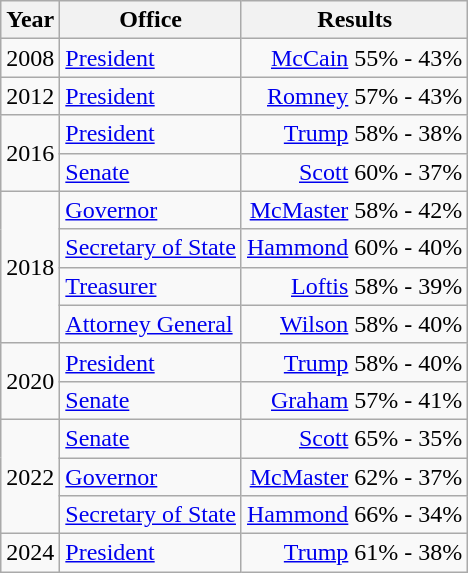<table class=wikitable>
<tr>
<th>Year</th>
<th>Office</th>
<th>Results</th>
</tr>
<tr>
<td>2008</td>
<td><a href='#'>President</a></td>
<td align="right" ><a href='#'>McCain</a> 55% - 43%</td>
</tr>
<tr>
<td>2012</td>
<td><a href='#'>President</a></td>
<td align="right" ><a href='#'>Romney</a> 57% - 43%</td>
</tr>
<tr>
<td rowspan=2>2016</td>
<td><a href='#'>President</a></td>
<td align="right" ><a href='#'>Trump</a> 58% - 38%</td>
</tr>
<tr>
<td><a href='#'>Senate</a></td>
<td align="right" ><a href='#'>Scott</a> 60% - 37%</td>
</tr>
<tr>
<td rowspan=4>2018</td>
<td><a href='#'>Governor</a></td>
<td align="right" ><a href='#'>McMaster</a> 58% - 42%</td>
</tr>
<tr>
<td><a href='#'>Secretary of State</a></td>
<td align="right" ><a href='#'>Hammond</a> 60% - 40%</td>
</tr>
<tr>
<td><a href='#'>Treasurer</a></td>
<td align="right" ><a href='#'>Loftis</a> 58% - 39%</td>
</tr>
<tr>
<td><a href='#'>Attorney General</a></td>
<td align="right" ><a href='#'>Wilson</a> 58% - 40%</td>
</tr>
<tr>
<td rowspan=2>2020</td>
<td><a href='#'>President</a></td>
<td align="right" ><a href='#'>Trump</a> 58% - 40%</td>
</tr>
<tr>
<td><a href='#'>Senate</a></td>
<td align="right" ><a href='#'>Graham</a> 57% - 41%</td>
</tr>
<tr>
<td rowspan=3>2022</td>
<td><a href='#'>Senate</a></td>
<td align="right" ><a href='#'>Scott</a> 65% - 35%</td>
</tr>
<tr>
<td><a href='#'>Governor</a></td>
<td align="right" ><a href='#'>McMaster</a> 62% - 37%</td>
</tr>
<tr>
<td><a href='#'>Secretary of State</a></td>
<td align="right" ><a href='#'>Hammond</a> 66% - 34%</td>
</tr>
<tr>
<td>2024</td>
<td><a href='#'>President</a></td>
<td align="right" ><a href='#'>Trump</a> 61% - 38%</td>
</tr>
</table>
